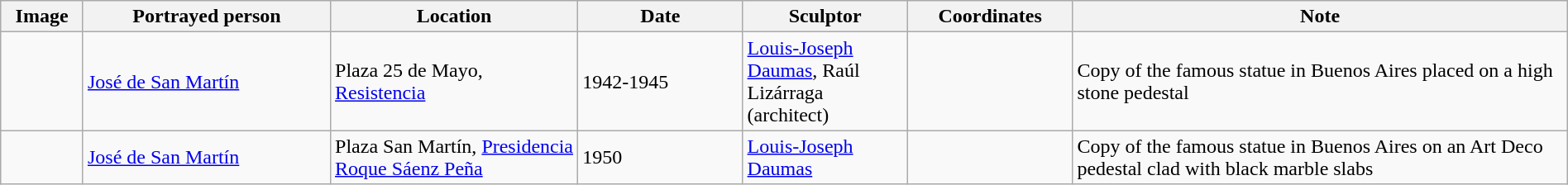<table class="wikitable sortable"  style="width:100%;">
<tr>
<th width="5%" align="left" class="unsortable">Image</th>
<th width="15%" align="left">Portrayed person</th>
<th width="15%" align="left">Location</th>
<th width="10%" align="left">Date</th>
<th width="10%" align="left">Sculptor</th>
<th width="10%" align="left">Coordinates</th>
<th width="30%" align="left">Note</th>
</tr>
<tr>
<td></td>
<td><a href='#'>José de San Martín</a></td>
<td>Plaza 25 de Mayo, <a href='#'>Resistencia</a></td>
<td>1942-1945</td>
<td><a href='#'>Louis-Joseph Daumas</a>, Raúl Lizárraga (architect)</td>
<td></td>
<td>Copy of the famous statue in Buenos Aires placed on a high stone pedestal</td>
</tr>
<tr>
<td></td>
<td><a href='#'>José de San Martín</a></td>
<td>Plaza San Martín, <a href='#'>Presidencia Roque Sáenz Peña</a></td>
<td>1950</td>
<td><a href='#'>Louis-Joseph Daumas</a></td>
<td></td>
<td>Copy of the famous statue in Buenos Aires on an Art Deco pedestal clad with black marble slabs</td>
</tr>
</table>
